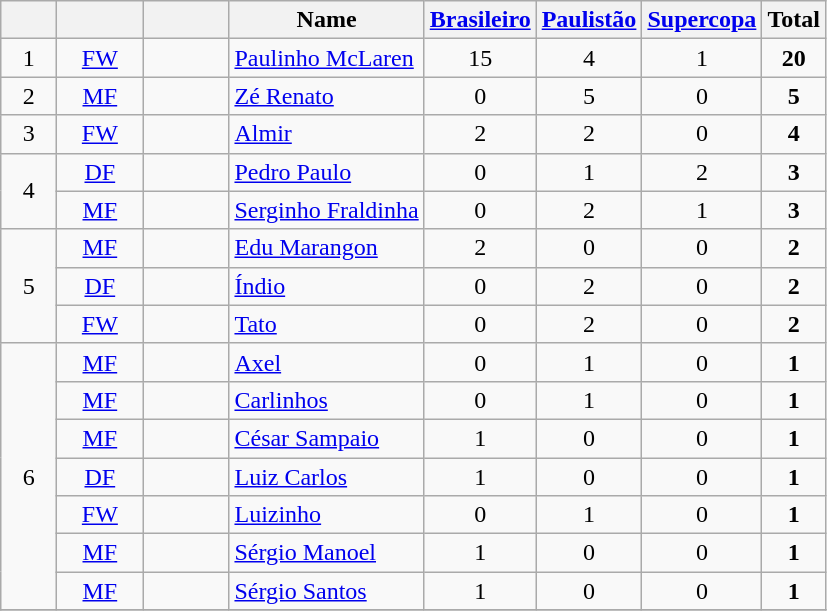<table class="wikitable sortable" style="text-align:center;">
<tr>
<th width="30"></th>
<th width="50"></th>
<th width="50"></th>
<th>Name</th>
<th><a href='#'>Brasileiro</a></th>
<th><a href='#'>Paulistão</a></th>
<th><a href='#'>Supercopa</a></th>
<th>Total</th>
</tr>
<tr>
<td rowspan=1>1</td>
<td><a href='#'>FW</a></td>
<td></td>
<td align=left><a href='#'>Paulinho McLaren</a></td>
<td>15</td>
<td>4</td>
<td>1</td>
<td><strong>20</strong></td>
</tr>
<tr>
<td rowspan=1>2</td>
<td><a href='#'>MF</a></td>
<td></td>
<td align=left><a href='#'>Zé Renato</a></td>
<td>0</td>
<td>5</td>
<td>0</td>
<td><strong>5</strong></td>
</tr>
<tr>
<td rowspan=1>3</td>
<td><a href='#'>FW</a></td>
<td></td>
<td align=left><a href='#'>Almir</a></td>
<td>2</td>
<td>2</td>
<td>0</td>
<td><strong>4</strong></td>
</tr>
<tr>
<td rowspan=2>4</td>
<td><a href='#'>DF</a></td>
<td></td>
<td align=left><a href='#'>Pedro Paulo</a></td>
<td>0</td>
<td>1</td>
<td>2</td>
<td><strong>3</strong></td>
</tr>
<tr>
<td><a href='#'>MF</a></td>
<td></td>
<td align=left><a href='#'>Serginho Fraldinha</a></td>
<td>0</td>
<td>2</td>
<td>1</td>
<td><strong>3</strong></td>
</tr>
<tr>
<td rowspan=3>5</td>
<td><a href='#'>MF</a></td>
<td></td>
<td align=left><a href='#'>Edu Marangon</a></td>
<td>2</td>
<td>0</td>
<td>0</td>
<td><strong>2</strong></td>
</tr>
<tr>
<td><a href='#'>DF</a></td>
<td></td>
<td align=left><a href='#'>Índio</a></td>
<td>0</td>
<td>2</td>
<td>0</td>
<td><strong>2</strong></td>
</tr>
<tr>
<td><a href='#'>FW</a></td>
<td></td>
<td align=left><a href='#'>Tato</a></td>
<td>0</td>
<td>2</td>
<td>0</td>
<td><strong>2</strong></td>
</tr>
<tr>
<td rowspan=7>6</td>
<td><a href='#'>MF</a></td>
<td></td>
<td align=left><a href='#'>Axel</a></td>
<td>0</td>
<td>1</td>
<td>0</td>
<td><strong>1</strong></td>
</tr>
<tr>
<td><a href='#'>MF</a></td>
<td></td>
<td align=left><a href='#'>Carlinhos</a></td>
<td>0</td>
<td>1</td>
<td>0</td>
<td><strong>1</strong></td>
</tr>
<tr>
<td><a href='#'>MF</a></td>
<td></td>
<td align=left><a href='#'>César Sampaio</a></td>
<td>1</td>
<td>0</td>
<td>0</td>
<td><strong>1</strong></td>
</tr>
<tr>
<td><a href='#'>DF</a></td>
<td></td>
<td align=left><a href='#'>Luiz Carlos</a></td>
<td>1</td>
<td>0</td>
<td>0</td>
<td><strong>1</strong></td>
</tr>
<tr>
<td><a href='#'>FW</a></td>
<td></td>
<td align=left><a href='#'>Luizinho</a></td>
<td>0</td>
<td>1</td>
<td>0</td>
<td><strong>1</strong></td>
</tr>
<tr>
<td><a href='#'>MF</a></td>
<td></td>
<td align=left><a href='#'>Sérgio Manoel</a></td>
<td>1</td>
<td>0</td>
<td>0</td>
<td><strong>1</strong></td>
</tr>
<tr>
<td><a href='#'>MF</a></td>
<td></td>
<td align=left><a href='#'>Sérgio Santos</a></td>
<td>1</td>
<td>0</td>
<td>0</td>
<td><strong>1</strong></td>
</tr>
<tr>
</tr>
</table>
